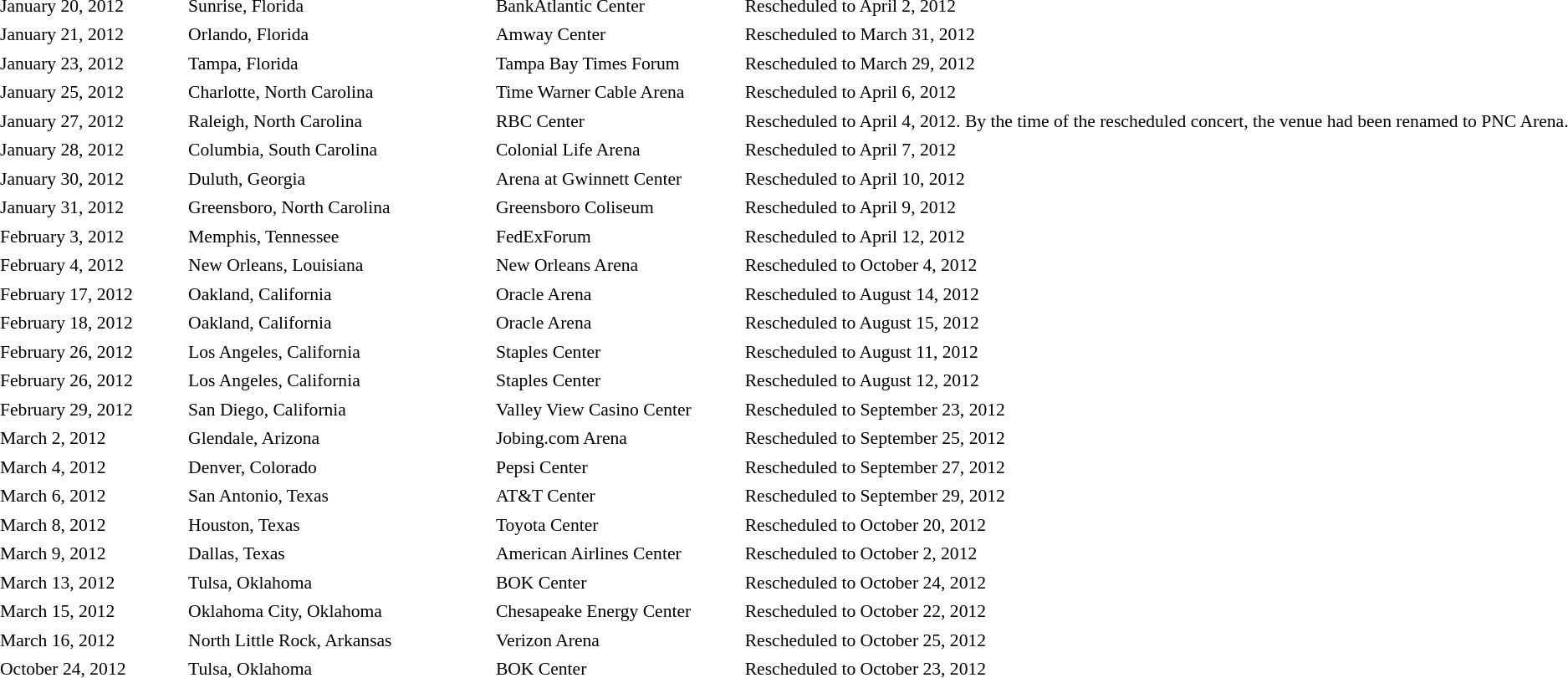<table cellpadding="2" style="border:0 solid darkgrey; font-size:90%;" class="collapsible collapsed">
<tr>
<th style="width:150px;"></th>
<th style="width:250px;"></th>
<th style="width:200px;"></th>
<th style="width:700px;"></th>
</tr>
<tr border="0">
<td>January 20, 2012</td>
<td>Sunrise, Florida</td>
<td>BankAtlantic Center</td>
<td>Rescheduled to April 2, 2012</td>
</tr>
<tr>
<td>January 21, 2012</td>
<td>Orlando, Florida</td>
<td>Amway Center</td>
<td>Rescheduled to March 31, 2012</td>
</tr>
<tr>
<td>January 23, 2012</td>
<td>Tampa, Florida</td>
<td>Tampa Bay Times Forum</td>
<td>Rescheduled to March 29, 2012</td>
</tr>
<tr>
<td>January 25, 2012</td>
<td>Charlotte, North Carolina</td>
<td>Time Warner Cable Arena</td>
<td>Rescheduled to April 6, 2012</td>
</tr>
<tr>
<td>January 27, 2012</td>
<td>Raleigh, North Carolina</td>
<td>RBC Center</td>
<td>Rescheduled to April 4, 2012. By the time of the rescheduled concert, the venue had been renamed to PNC Arena.</td>
</tr>
<tr>
<td>January 28, 2012</td>
<td>Columbia, South Carolina</td>
<td>Colonial Life Arena</td>
<td>Rescheduled to April 7, 2012</td>
</tr>
<tr>
<td>January 30, 2012</td>
<td>Duluth, Georgia</td>
<td>Arena at Gwinnett Center</td>
<td>Rescheduled to April 10, 2012</td>
</tr>
<tr>
<td>January 31, 2012</td>
<td>Greensboro, North Carolina</td>
<td>Greensboro Coliseum</td>
<td>Rescheduled to April 9, 2012</td>
</tr>
<tr>
<td>February 3, 2012</td>
<td>Memphis, Tennessee</td>
<td>FedExForum</td>
<td>Rescheduled to April 12, 2012</td>
</tr>
<tr>
<td>February 4, 2012</td>
<td>New Orleans, Louisiana</td>
<td>New Orleans Arena</td>
<td>Rescheduled to October 4, 2012</td>
</tr>
<tr>
<td>February 17, 2012</td>
<td>Oakland, California</td>
<td>Oracle Arena</td>
<td>Rescheduled to August 14, 2012</td>
</tr>
<tr>
<td>February 18, 2012</td>
<td>Oakland, California</td>
<td>Oracle Arena</td>
<td>Rescheduled to August 15, 2012</td>
</tr>
<tr>
<td>February 26, 2012</td>
<td>Los Angeles, California</td>
<td>Staples Center</td>
<td>Rescheduled to August 11, 2012</td>
</tr>
<tr>
<td>February 26, 2012</td>
<td>Los Angeles, California</td>
<td>Staples Center</td>
<td>Rescheduled to August 12, 2012</td>
</tr>
<tr>
<td>February 29, 2012</td>
<td>San Diego, California</td>
<td>Valley View Casino Center</td>
<td>Rescheduled to September 23, 2012</td>
</tr>
<tr>
<td>March 2, 2012</td>
<td>Glendale, Arizona</td>
<td>Jobing.com Arena</td>
<td>Rescheduled to September 25, 2012</td>
</tr>
<tr>
<td>March 4, 2012</td>
<td>Denver, Colorado</td>
<td>Pepsi Center</td>
<td>Rescheduled to September 27, 2012</td>
</tr>
<tr>
<td>March 6, 2012</td>
<td>San Antonio, Texas</td>
<td>AT&T Center</td>
<td>Rescheduled to September 29, 2012</td>
</tr>
<tr>
<td>March 8, 2012</td>
<td>Houston, Texas</td>
<td>Toyota Center</td>
<td>Rescheduled to October 20, 2012</td>
</tr>
<tr>
<td>March 9, 2012</td>
<td>Dallas, Texas</td>
<td>American Airlines Center</td>
<td>Rescheduled to October 2, 2012</td>
</tr>
<tr>
<td>March 13, 2012</td>
<td>Tulsa, Oklahoma</td>
<td>BOK Center</td>
<td>Rescheduled to October 24, 2012</td>
</tr>
<tr>
<td>March 15, 2012</td>
<td>Oklahoma City, Oklahoma</td>
<td>Chesapeake Energy Center</td>
<td>Rescheduled to October 22, 2012</td>
</tr>
<tr>
<td>March 16, 2012</td>
<td>North Little Rock, Arkansas</td>
<td>Verizon Arena</td>
<td>Rescheduled to October 25, 2012</td>
</tr>
<tr>
<td>October 24, 2012</td>
<td>Tulsa, Oklahoma</td>
<td>BOK Center</td>
<td>Rescheduled to October 23, 2012</td>
</tr>
<tr>
</tr>
</table>
